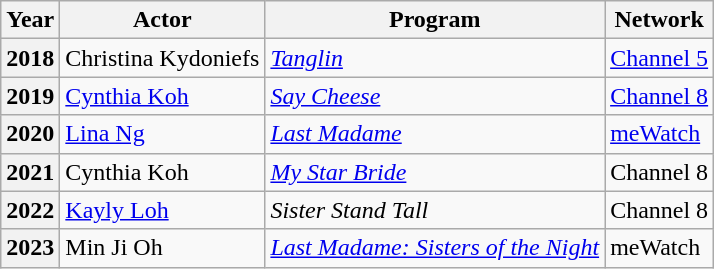<table class="wikitable plainrowheaders">
<tr>
<th>Year</th>
<th>Actor</th>
<th>Program</th>
<th>Network</th>
</tr>
<tr>
<th scope="row">2018</th>
<td>Christina Kydoniefs</td>
<td><em><a href='#'>Tanglin</a></em></td>
<td><a href='#'>Channel 5</a></td>
</tr>
<tr>
<th scope="row">2019</th>
<td><a href='#'>Cynthia Koh</a></td>
<td><em><a href='#'>Say Cheese</a></em></td>
<td><a href='#'>Channel 8</a></td>
</tr>
<tr>
<th scope="row">2020</th>
<td><a href='#'>Lina Ng</a></td>
<td><em><a href='#'>Last Madame</a></em></td>
<td><a href='#'>meWatch</a></td>
</tr>
<tr>
<th scope="row">2021</th>
<td>Cynthia Koh</td>
<td><em><a href='#'>My Star Bride</a></em></td>
<td>Channel 8</td>
</tr>
<tr>
<th scope="row">2022</th>
<td><a href='#'>Kayly Loh</a></td>
<td><em>Sister Stand Tall</em></td>
<td>Channel 8</td>
</tr>
<tr>
<th scope="row">2023</th>
<td>Min Ji Oh</td>
<td><em><a href='#'>Last Madame: Sisters of the Night</a></em></td>
<td>meWatch</td>
</tr>
</table>
